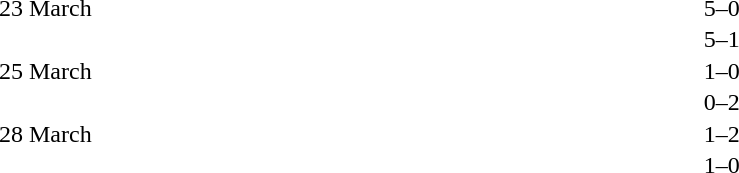<table cellspacing=1 width=85%>
<tr>
<th width=15%></th>
<th width=25%></th>
<th width=10%></th>
<th width=25%></th>
<th width=25%></th>
</tr>
<tr>
<td>23 March</td>
<td align=right></td>
<td align=center>5–0</td>
<td></td>
</tr>
<tr>
<td></td>
<td align=right></td>
<td align=center>5–1</td>
<td></td>
</tr>
<tr>
<td>25 March</td>
<td align=right></td>
<td align=center>1–0</td>
<td></td>
</tr>
<tr>
<td></td>
<td align=right></td>
<td align=center>0–2</td>
<td></td>
</tr>
<tr>
<td>28 March</td>
<td align=right></td>
<td align=center>1–2</td>
<td></td>
</tr>
<tr>
<td></td>
<td align=right></td>
<td align=center>1–0</td>
<td></td>
</tr>
</table>
